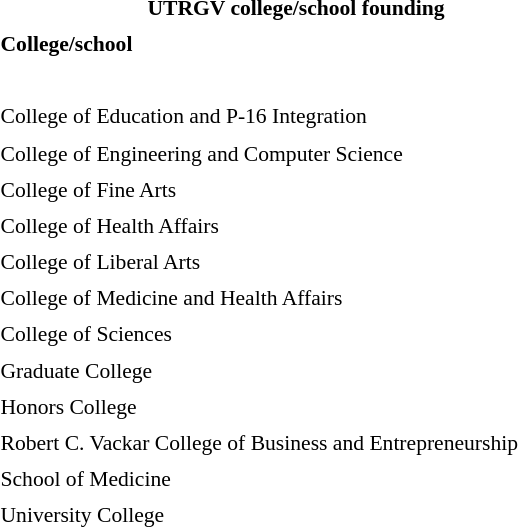<table class="toccolours" style="margin-right:1em; font-size:90%; line-height:1.4em; width:400px; margin:10px">
<tr>
<th colspan="2" style="text-align: center;"><strong>UTRGV college/school founding</strong></th>
</tr>
<tr>
<td><strong>College/school</strong></td>
<td></td>
</tr>
<tr>
<td colspan="2"><br></td>
</tr>
<tr>
<td>College of Education and P-16 Integration</td>
<td></td>
</tr>
<tr>
<td>College of Engineering and Computer Science</td>
<td></td>
</tr>
<tr>
<td>College of Fine Arts</td>
<td></td>
</tr>
<tr>
<td>College of Health Affairs</td>
<td></td>
</tr>
<tr>
<td>College of Liberal Arts</td>
<td></td>
</tr>
<tr>
<td>College of Medicine and Health Affairs</td>
<td></td>
</tr>
<tr>
<td>College of Sciences</td>
<td></td>
</tr>
<tr>
<td>Graduate College</td>
<td></td>
</tr>
<tr>
<td>Honors College</td>
<td></td>
</tr>
<tr>
<td>Robert C. Vackar College of Business and Entrepreneurship</td>
<td></td>
</tr>
<tr>
<td>School of Medicine</td>
<td></td>
</tr>
<tr>
<td>University College</td>
<td></td>
</tr>
</table>
